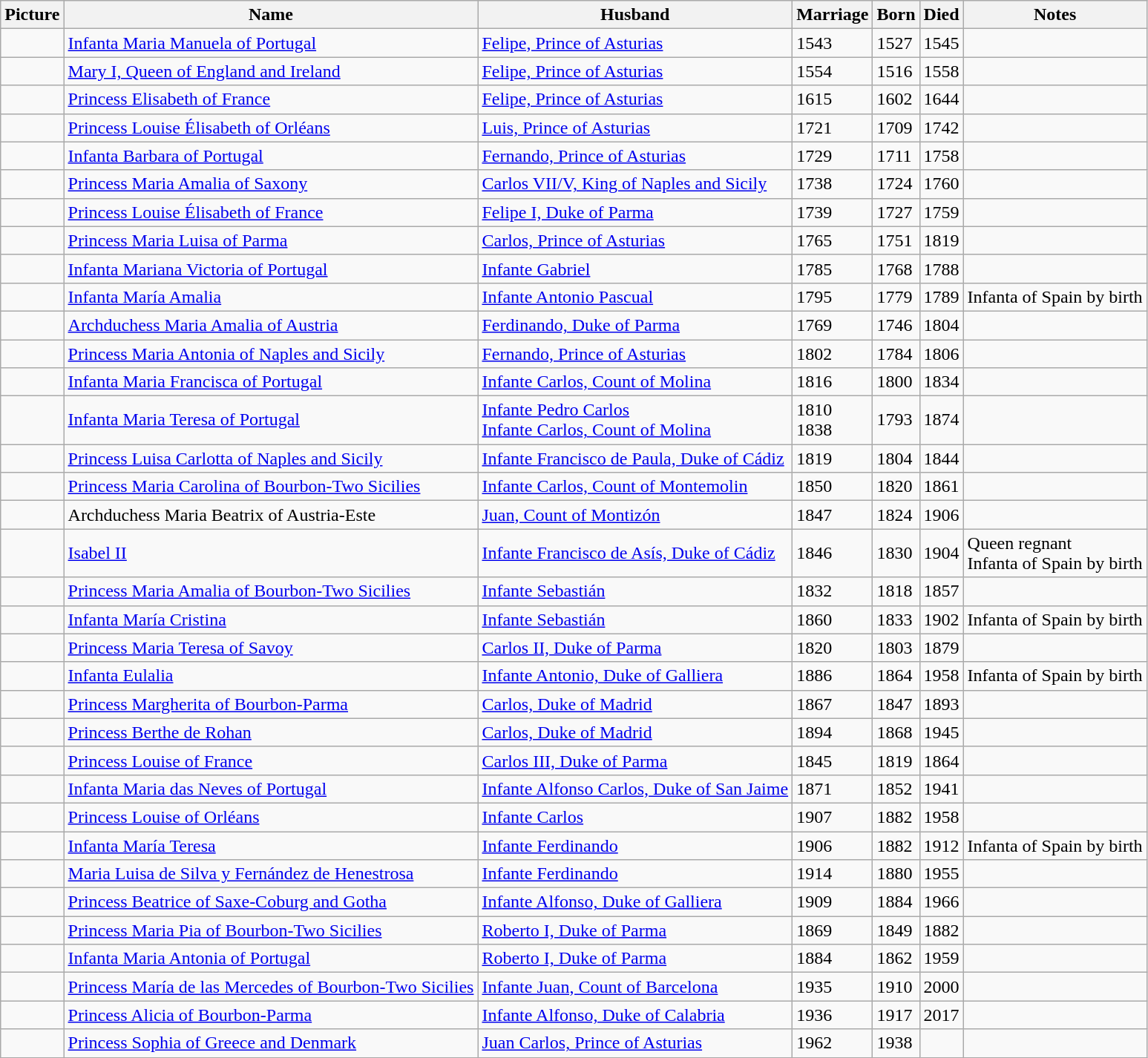<table class="wikitable">
<tr>
<th>Picture</th>
<th>Name</th>
<th>Husband</th>
<th>Marriage</th>
<th>Born</th>
<th>Died</th>
<th>Notes</th>
</tr>
<tr>
<td></td>
<td><a href='#'>Infanta Maria Manuela of Portugal</a></td>
<td><a href='#'>Felipe, Prince of Asturias</a></td>
<td>1543</td>
<td>1527</td>
<td>1545</td>
<td></td>
</tr>
<tr>
<td></td>
<td><a href='#'>Mary I, Queen of England and Ireland</a></td>
<td><a href='#'>Felipe, Prince of Asturias</a></td>
<td>1554</td>
<td>1516</td>
<td>1558</td>
<td></td>
</tr>
<tr>
<td></td>
<td><a href='#'>Princess Elisabeth of France</a></td>
<td><a href='#'>Felipe, Prince of Asturias</a></td>
<td>1615</td>
<td>1602</td>
<td>1644</td>
<td></td>
</tr>
<tr>
<td></td>
<td><a href='#'>Princess Louise Élisabeth of Orléans</a></td>
<td><a href='#'>Luis, Prince of Asturias</a></td>
<td>1721</td>
<td>1709</td>
<td>1742</td>
<td></td>
</tr>
<tr>
<td></td>
<td><a href='#'>Infanta Barbara of Portugal</a></td>
<td><a href='#'>Fernando, Prince of Asturias</a></td>
<td>1729</td>
<td>1711</td>
<td>1758</td>
<td></td>
</tr>
<tr>
<td></td>
<td><a href='#'>Princess Maria Amalia of Saxony</a></td>
<td><a href='#'>Carlos VII/V, King of Naples and Sicily</a></td>
<td>1738</td>
<td>1724</td>
<td>1760</td>
<td></td>
</tr>
<tr>
<td></td>
<td><a href='#'>Princess Louise Élisabeth of France</a></td>
<td><a href='#'>Felipe I, Duke of Parma</a></td>
<td>1739</td>
<td>1727</td>
<td>1759</td>
<td></td>
</tr>
<tr>
<td></td>
<td><a href='#'>Princess Maria Luisa of Parma</a></td>
<td><a href='#'>Carlos, Prince of Asturias</a></td>
<td>1765</td>
<td>1751</td>
<td>1819</td>
<td></td>
</tr>
<tr>
<td></td>
<td><a href='#'>Infanta Mariana Victoria of Portugal</a></td>
<td><a href='#'>Infante Gabriel</a></td>
<td>1785</td>
<td>1768</td>
<td>1788</td>
<td></td>
</tr>
<tr>
<td></td>
<td><a href='#'>Infanta María Amalia</a></td>
<td><a href='#'>Infante Antonio Pascual</a></td>
<td>1795</td>
<td>1779</td>
<td>1789</td>
<td>Infanta of Spain by birth</td>
</tr>
<tr>
<td></td>
<td><a href='#'>Archduchess Maria Amalia of Austria</a></td>
<td><a href='#'>Ferdinando, Duke of Parma</a></td>
<td>1769</td>
<td>1746</td>
<td>1804</td>
<td></td>
</tr>
<tr>
<td></td>
<td><a href='#'>Princess Maria Antonia of Naples and Sicily</a></td>
<td><a href='#'>Fernando, Prince of Asturias</a></td>
<td>1802</td>
<td>1784</td>
<td>1806</td>
<td></td>
</tr>
<tr>
<td></td>
<td><a href='#'>Infanta Maria Francisca of Portugal</a></td>
<td><a href='#'>Infante Carlos, Count of Molina</a></td>
<td>1816</td>
<td>1800</td>
<td>1834</td>
<td></td>
</tr>
<tr>
<td></td>
<td><a href='#'>Infanta Maria Teresa of Portugal</a></td>
<td><a href='#'>Infante Pedro Carlos</a><br><a href='#'>Infante Carlos, Count of Molina</a></td>
<td>1810<br>1838</td>
<td>1793</td>
<td>1874</td>
<td></td>
</tr>
<tr>
<td></td>
<td><a href='#'>Princess Luisa Carlotta of Naples and Sicily</a></td>
<td><a href='#'>Infante Francisco de Paula, Duke of Cádiz</a></td>
<td>1819</td>
<td>1804</td>
<td>1844</td>
<td></td>
</tr>
<tr>
<td></td>
<td><a href='#'>Princess Maria Carolina of Bourbon-Two Sicilies</a></td>
<td><a href='#'>Infante Carlos, Count of Montemolin</a></td>
<td>1850</td>
<td>1820</td>
<td>1861</td>
<td></td>
</tr>
<tr>
<td></td>
<td>Archduchess Maria Beatrix of Austria-Este</td>
<td><a href='#'>Juan, Count of Montizón</a></td>
<td>1847</td>
<td>1824</td>
<td>1906</td>
<td></td>
</tr>
<tr>
<td></td>
<td><a href='#'>Isabel II</a></td>
<td><a href='#'>Infante Francisco de Asís, Duke of Cádiz</a></td>
<td>1846</td>
<td>1830</td>
<td>1904</td>
<td>Queen regnant<br>Infanta of Spain by birth</td>
</tr>
<tr>
<td></td>
<td><a href='#'>Princess Maria Amalia of Bourbon-Two Sicilies</a></td>
<td><a href='#'>Infante Sebastián</a></td>
<td>1832</td>
<td>1818</td>
<td>1857</td>
<td></td>
</tr>
<tr>
<td></td>
<td><a href='#'>Infanta María Cristina</a></td>
<td><a href='#'>Infante Sebastián</a></td>
<td>1860</td>
<td>1833</td>
<td>1902</td>
<td>Infanta of Spain by birth</td>
</tr>
<tr>
<td></td>
<td><a href='#'>Princess Maria Teresa of Savoy</a></td>
<td><a href='#'>Carlos II, Duke of Parma</a></td>
<td>1820</td>
<td>1803</td>
<td>1879</td>
<td></td>
</tr>
<tr>
<td></td>
<td><a href='#'>Infanta Eulalia</a></td>
<td><a href='#'>Infante Antonio, Duke of Galliera</a></td>
<td>1886</td>
<td>1864</td>
<td>1958</td>
<td>Infanta of Spain by birth</td>
</tr>
<tr>
<td></td>
<td><a href='#'>Princess Margherita of Bourbon-Parma</a></td>
<td><a href='#'>Carlos, Duke of Madrid</a></td>
<td>1867</td>
<td>1847</td>
<td>1893</td>
<td></td>
</tr>
<tr>
<td></td>
<td><a href='#'>Princess Berthe de Rohan</a></td>
<td><a href='#'>Carlos, Duke of Madrid</a></td>
<td>1894</td>
<td>1868</td>
<td>1945</td>
<td></td>
</tr>
<tr>
<td></td>
<td><a href='#'>Princess Louise of France</a></td>
<td><a href='#'>Carlos III, Duke of Parma</a></td>
<td>1845</td>
<td>1819</td>
<td>1864</td>
<td></td>
</tr>
<tr>
<td></td>
<td><a href='#'>Infanta Maria das Neves of Portugal</a></td>
<td><a href='#'>Infante Alfonso Carlos, Duke of San Jaime</a></td>
<td>1871</td>
<td>1852</td>
<td>1941</td>
<td></td>
</tr>
<tr>
<td></td>
<td><a href='#'>Princess Louise of Orléans</a></td>
<td><a href='#'>Infante Carlos</a></td>
<td>1907</td>
<td>1882</td>
<td>1958</td>
<td></td>
</tr>
<tr>
<td></td>
<td><a href='#'>Infanta María Teresa</a></td>
<td><a href='#'>Infante Ferdinando</a></td>
<td>1906</td>
<td>1882</td>
<td>1912</td>
<td>Infanta of Spain by birth</td>
</tr>
<tr>
<td></td>
<td><a href='#'>Maria Luisa de Silva y Fernández de Henestrosa</a></td>
<td><a href='#'>Infante Ferdinando</a></td>
<td>1914</td>
<td>1880</td>
<td>1955</td>
<td></td>
</tr>
<tr>
<td></td>
<td><a href='#'>Princess Beatrice of Saxe-Coburg and Gotha</a></td>
<td><a href='#'>Infante Alfonso, Duke of Galliera</a></td>
<td>1909</td>
<td>1884</td>
<td>1966</td>
<td></td>
</tr>
<tr>
<td></td>
<td><a href='#'>Princess Maria Pia of Bourbon-Two Sicilies</a></td>
<td><a href='#'>Roberto I, Duke of Parma</a></td>
<td>1869</td>
<td>1849</td>
<td>1882</td>
<td></td>
</tr>
<tr>
<td></td>
<td><a href='#'>Infanta Maria Antonia of Portugal</a></td>
<td><a href='#'>Roberto I, Duke of Parma</a></td>
<td>1884</td>
<td>1862</td>
<td>1959</td>
<td></td>
</tr>
<tr>
<td></td>
<td><a href='#'>Princess María de las Mercedes of Bourbon-Two Sicilies</a></td>
<td><a href='#'>Infante Juan, Count of Barcelona</a></td>
<td>1935</td>
<td>1910</td>
<td>2000</td>
<td></td>
</tr>
<tr>
<td></td>
<td><a href='#'>Princess Alicia of Bourbon-Parma</a></td>
<td><a href='#'>Infante Alfonso, Duke of Calabria</a></td>
<td>1936</td>
<td>1917</td>
<td>2017</td>
<td></td>
</tr>
<tr>
<td></td>
<td><a href='#'>Princess Sophia of Greece and Denmark</a></td>
<td><a href='#'>Juan Carlos, Prince of Asturias</a></td>
<td>1962</td>
<td>1938</td>
<td></td>
<td></td>
</tr>
</table>
